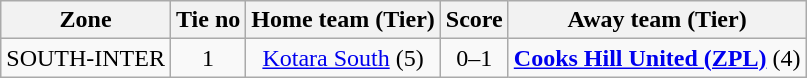<table class="wikitable" style="text-align:center">
<tr>
<th>Zone</th>
<th>Tie no</th>
<th>Home team (Tier)</th>
<th>Score</th>
<th>Away team (Tier)</th>
</tr>
<tr>
<td>SOUTH-INTER</td>
<td>1</td>
<td><a href='#'>Kotara South</a> (5)</td>
<td>0–1</td>
<td><strong><a href='#'>Cooks Hill United (ZPL)</a></strong> (4)</td>
</tr>
</table>
